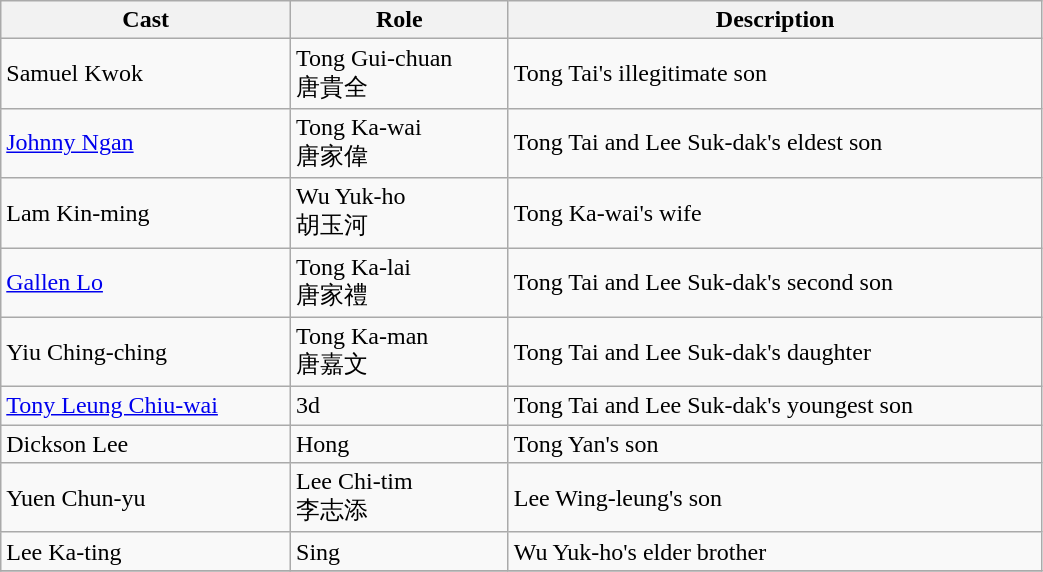<table class="wikitable" width="55%">
<tr>
<th>Cast</th>
<th>Role</th>
<th>Description</th>
</tr>
<tr>
<td>Samuel Kwok</td>
<td>Tong Gui-chuan<br>唐貴全</td>
<td>Tong Tai's illegitimate son</td>
</tr>
<tr>
<td><a href='#'>Johnny Ngan</a></td>
<td>Tong Ka-wai<br>唐家偉</td>
<td>Tong Tai and Lee Suk-dak's eldest son</td>
</tr>
<tr>
<td>Lam Kin-ming</td>
<td>Wu Yuk-ho<br>胡玉河</td>
<td>Tong Ka-wai's wife</td>
</tr>
<tr>
<td><a href='#'>Gallen Lo</a></td>
<td>Tong Ka-lai<br>唐家禮</td>
<td>Tong Tai and Lee Suk-dak's second son</td>
</tr>
<tr>
<td>Yiu Ching-ching</td>
<td>Tong Ka-man<br>唐嘉文</td>
<td>Tong Tai and Lee Suk-dak's daughter</td>
</tr>
<tr>
<td><a href='#'>Tony Leung Chiu-wai</a></td>
<td>3d</td>
<td>Tong Tai and Lee Suk-dak's youngest son</td>
</tr>
<tr>
<td>Dickson Lee</td>
<td>Hong</td>
<td>Tong Yan's son</td>
</tr>
<tr>
<td>Yuen Chun-yu</td>
<td>Lee Chi-tim<br>李志添</td>
<td>Lee Wing-leung's son</td>
</tr>
<tr>
<td>Lee Ka-ting</td>
<td>Sing</td>
<td>Wu Yuk-ho's elder brother</td>
</tr>
<tr>
</tr>
</table>
